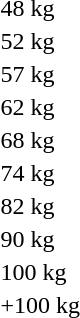<table>
<tr>
<td>48 kg</td>
<td></td>
<td></td>
<td></td>
</tr>
<tr>
<td>52 kg</td>
<td></td>
<td></td>
<td></td>
</tr>
<tr>
<td>57 kg</td>
<td></td>
<td></td>
<td></td>
</tr>
<tr>
<td>62 kg</td>
<td></td>
<td></td>
<td></td>
</tr>
<tr>
<td>68 kg</td>
<td></td>
<td></td>
<td></td>
</tr>
<tr>
<td>74 kg</td>
<td></td>
<td></td>
<td></td>
</tr>
<tr>
<td>82 kg</td>
<td></td>
<td></td>
<td></td>
</tr>
<tr>
<td>90 kg</td>
<td></td>
<td></td>
<td></td>
</tr>
<tr>
<td>100 kg</td>
<td></td>
<td></td>
<td></td>
</tr>
<tr>
<td>+100 kg</td>
<td></td>
<td></td>
<td></td>
</tr>
</table>
